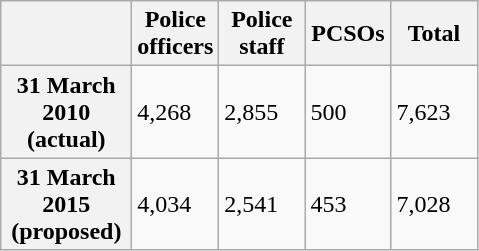<table class="wikitable">
<tr>
<th style="width:80px;"></th>
<th style="width:50px;">Police officers</th>
<th style="width:50px;">Police staff</th>
<th style="width:50px;">PCSOs</th>
<th style="width:50px;">Total</th>
</tr>
<tr>
<th>31 March 2010 (actual)</th>
<td>4,268</td>
<td>2,855</td>
<td>500</td>
<td>7,623</td>
</tr>
<tr>
<th>31 March 2015 (proposed)</th>
<td>4,034</td>
<td>2,541</td>
<td>453</td>
<td>7,028</td>
</tr>
</table>
